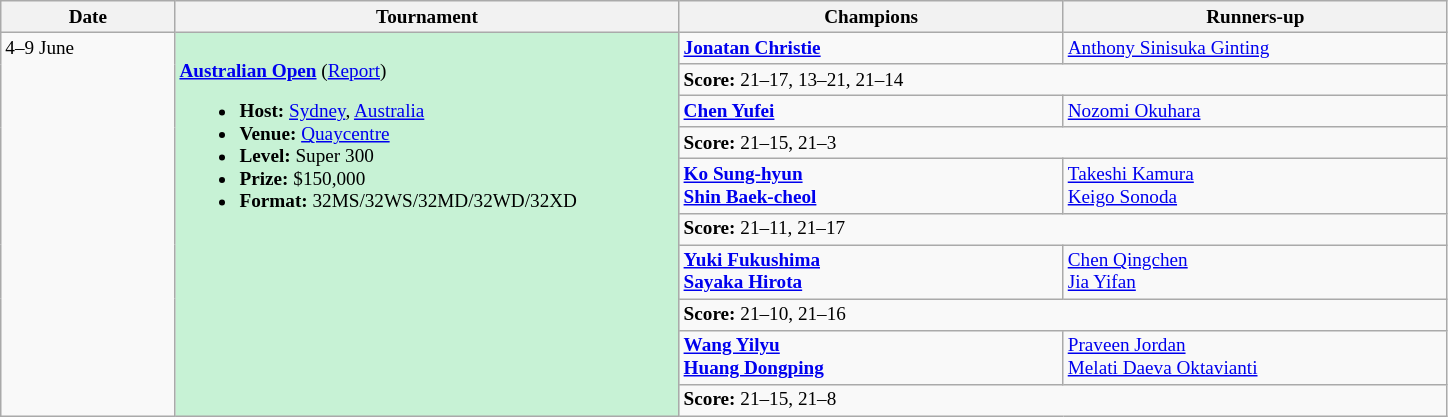<table class=wikitable style=font-size:80%>
<tr>
<th width=110>Date</th>
<th width=330>Tournament</th>
<th width=250>Champions</th>
<th width=250>Runners-up</th>
</tr>
<tr valign=top>
<td rowspan=10>4–9 June</td>
<td style="background:#C7F2D5;" rowspan="10"><br><strong><a href='#'>Australian Open</a></strong> (<a href='#'>Report</a>)<ul><li><strong>Host:</strong> <a href='#'>Sydney</a>, <a href='#'>Australia</a></li><li><strong>Venue:</strong> <a href='#'>Quaycentre</a></li><li><strong>Level:</strong> Super 300</li><li><strong>Prize:</strong> $150,000</li><li><strong>Format:</strong> 32MS/32WS/32MD/32WD/32XD</li></ul></td>
<td><strong> <a href='#'>Jonatan Christie</a></strong></td>
<td> <a href='#'>Anthony Sinisuka Ginting</a></td>
</tr>
<tr>
<td colspan=2><strong>Score:</strong> 21–17, 13–21, 21–14</td>
</tr>
<tr valign=top>
<td><strong> <a href='#'>Chen Yufei</a></strong></td>
<td> <a href='#'>Nozomi Okuhara</a></td>
</tr>
<tr>
<td colspan=2><strong>Score:</strong> 21–15, 21–3</td>
</tr>
<tr valign=top>
<td><strong> <a href='#'>Ko Sung-hyun</a><br> <a href='#'>Shin Baek-cheol</a></strong></td>
<td> <a href='#'>Takeshi Kamura</a><br> <a href='#'>Keigo Sonoda</a></td>
</tr>
<tr>
<td colspan=2><strong>Score:</strong> 21–11, 21–17</td>
</tr>
<tr valign=top>
<td><strong> <a href='#'>Yuki Fukushima</a><br> <a href='#'>Sayaka Hirota</a></strong></td>
<td> <a href='#'>Chen Qingchen</a><br> <a href='#'>Jia Yifan</a></td>
</tr>
<tr>
<td colspan=2><strong>Score:</strong> 21–10, 21–16</td>
</tr>
<tr valign=top>
<td><strong> <a href='#'>Wang Yilyu</a><br> <a href='#'>Huang Dongping</a></strong></td>
<td> <a href='#'>Praveen Jordan</a><br> <a href='#'>Melati Daeva Oktavianti</a></td>
</tr>
<tr>
<td colspan=2><strong>Score:</strong> 21–15, 21–8</td>
</tr>
</table>
